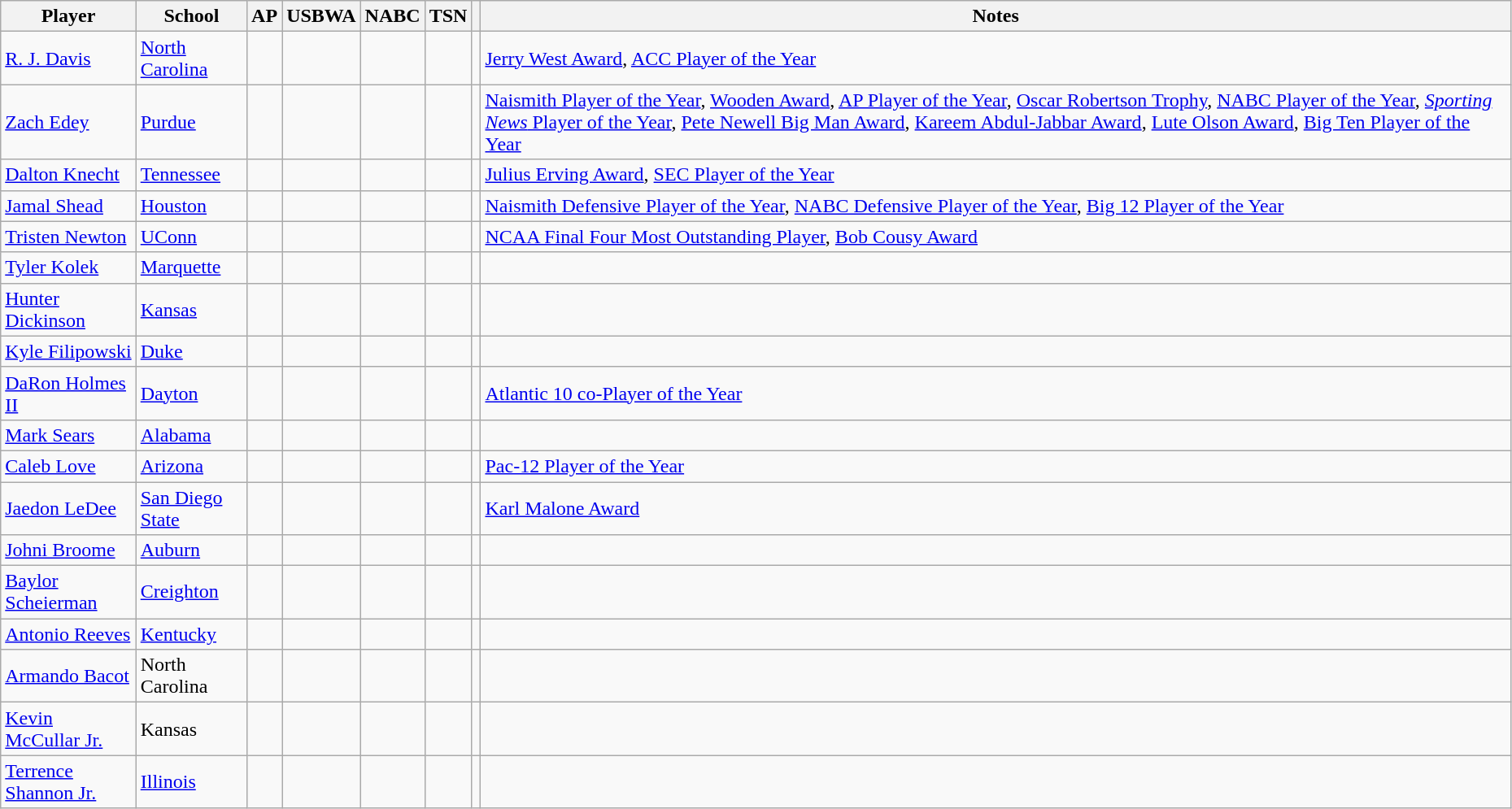<table class="wikitable sortable" style="width:98%;">
<tr>
<th>Player</th>
<th>School</th>
<th>AP</th>
<th>USBWA</th>
<th>NABC</th>
<th>TSN</th>
<th></th>
<th class="unsortable">Notes</th>
</tr>
<tr>
<td><a href='#'>R. J. Davis</a></td>
<td><a href='#'>North Carolina</a></td>
<td data-sort-value="01"></td>
<td data-sort-value="01"></td>
<td data-sort-value="01"></td>
<td data-sort-value="01"></td>
<td data-sort-value="12"></td>
<td><a href='#'>Jerry West Award</a>, <a href='#'>ACC Player of the Year</a></td>
</tr>
<tr>
<td><a href='#'>Zach Edey</a></td>
<td><a href='#'>Purdue</a></td>
<td data-sort-value="01"></td>
<td data-sort-value="01"></td>
<td data-sort-value="01"></td>
<td data-sort-value="01"></td>
<td data-sort-value="12"></td>
<td><a href='#'>Naismith Player of the Year</a>, <a href='#'>Wooden Award</a>, <a href='#'>AP Player of the Year</a>, <a href='#'>Oscar Robertson Trophy</a>, <a href='#'>NABC Player of the Year</a>, <a href='#'><em>Sporting News</em> Player of the Year</a>, <a href='#'>Pete Newell Big Man Award</a>, <a href='#'>Kareem Abdul-Jabbar Award</a>, <a href='#'>Lute Olson Award</a>, <a href='#'>Big Ten Player of the Year</a></td>
</tr>
<tr>
<td><a href='#'>Dalton Knecht</a></td>
<td><a href='#'>Tennessee</a></td>
<td data-sort-value="01"></td>
<td data-sort-value="01"></td>
<td data-sort-value="01"></td>
<td data-sort-value="01"></td>
<td data-sort-value="12"></td>
<td><a href='#'>Julius Erving Award</a>, <a href='#'>SEC Player of the Year</a></td>
</tr>
<tr>
<td><a href='#'>Jamal Shead</a></td>
<td><a href='#'>Houston</a></td>
<td data-sort-value="01"></td>
<td data-sort-value="01"></td>
<td data-sort-value="01"></td>
<td data-sort-value="01"></td>
<td data-sort-value="12"></td>
<td><a href='#'>Naismith Defensive Player of the Year</a>, <a href='#'>NABC Defensive Player of the Year</a>, <a href='#'>Big 12 Player of the Year</a></td>
</tr>
<tr>
<td><a href='#'>Tristen Newton</a></td>
<td><a href='#'>UConn</a></td>
<td data-sort-value="01"></td>
<td data-sort-value="02"></td>
<td data-sort-value="01"></td>
<td data-sort-value="01"></td>
<td data-sort-value="11"></td>
<td><a href='#'>NCAA Final Four Most Outstanding Player</a>, <a href='#'>Bob Cousy Award</a></td>
</tr>
<tr>
<td><a href='#'>Tyler Kolek</a></td>
<td><a href='#'>Marquette</a></td>
<td data-sort-value="02"></td>
<td data-sort-value="01"></td>
<td data-sort-value="02"></td>
<td data-sort-value="02"></td>
<td data-sort-value="9"></td>
<td></td>
</tr>
<tr>
<td><a href='#'>Hunter Dickinson</a></td>
<td><a href='#'>Kansas</a></td>
<td data-sort-value="02"></td>
<td data-sort-value="02"></td>
<td data-sort-value="03"></td>
<td data-sort-value="02"></td>
<td data-sort-value="7"></td>
<td></td>
</tr>
<tr>
<td><a href='#'>Kyle Filipowski</a></td>
<td><a href='#'>Duke</a></td>
<td data-sort-value="02"></td>
<td data-sort-value="02"></td>
<td data-sort-value="02"></td>
<td data-sort-value="03"></td>
<td data-sort-value="7"></td>
<td></td>
</tr>
<tr>
<td><a href='#'>DaRon Holmes II</a></td>
<td><a href='#'>Dayton</a></td>
<td data-sort-value="02"></td>
<td data-sort-value="03"></td>
<td data-sort-value="02"></td>
<td data-sort-value="02"></td>
<td data-sort-value="7"></td>
<td><a href='#'>Atlantic 10 co-Player of the Year</a></td>
</tr>
<tr>
<td><a href='#'>Mark Sears</a></td>
<td><a href='#'>Alabama</a></td>
<td data-sort-value="02"></td>
<td data-sort-value="02"></td>
<td data-sort-value="03"></td>
<td data-sort-value="02"></td>
<td data-sort-value="7"></td>
<td></td>
</tr>
<tr>
<td><a href='#'>Caleb Love</a></td>
<td><a href='#'>Arizona</a></td>
<td data-sort-value="03"></td>
<td data-sort-value="02"></td>
<td data-sort-value="02"></td>
<td data-sort-value="03"></td>
<td data-sort-value="6"></td>
<td><a href='#'>Pac-12 Player of the Year</a></td>
</tr>
<tr>
<td><a href='#'>Jaedon LeDee</a></td>
<td><a href='#'>San Diego State</a></td>
<td data-sort-value="03"></td>
<td data-sort-value=""></td>
<td data-sort-value="02"></td>
<td data-sort-value="02"></td>
<td data-sort-value="5"></td>
<td><a href='#'>Karl Malone Award</a></td>
</tr>
<tr>
<td><a href='#'>Johni Broome</a></td>
<td><a href='#'>Auburn</a></td>
<td data-sort-value="03"></td>
<td data-sort-value="03"></td>
<td data-sort-value="03"></td>
<td data-sort-value="03"></td>
<td data-sort-value="4"></td>
<td></td>
</tr>
<tr>
<td><a href='#'>Baylor Scheierman</a></td>
<td><a href='#'>Creighton</a></td>
<td data-sort-value="03"></td>
<td data-sort-value="03"></td>
<td data-sort-value="03"></td>
<td data-sort-value="03"></td>
<td data-sort-value="4"></td>
<td></td>
</tr>
<tr>
<td><a href='#'>Antonio Reeves</a></td>
<td><a href='#'>Kentucky</a></td>
<td data-sort-value=""></td>
<td data-sort-value="03"></td>
<td data-sort-value=""></td>
<td data-sort-value="03"></td>
<td data-sort-value="2"></td>
<td></td>
</tr>
<tr>
<td><a href='#'>Armando Bacot</a></td>
<td>North Carolina</td>
<td data-sort-value=""></td>
<td data-sort-value="03"></td>
<td data-sort-value=""></td>
<td data-sort-value=""></td>
<td data-sort-value="1"></td>
<td></td>
</tr>
<tr>
<td><a href='#'>Kevin McCullar Jr.</a></td>
<td>Kansas</td>
<td></td>
<td data-sort-value=""></td>
<td data-sort-value="03"></td>
<td data-sort-value=""></td>
<td data-sort-value="1"></td>
<td></td>
</tr>
<tr>
<td><a href='#'>Terrence Shannon Jr.</a></td>
<td><a href='#'>Illinois</a></td>
<td data-sort-value="03"></td>
<td data-sort-value=""></td>
<td data-sort-value=""></td>
<td></td>
<td data-sort-value="1"></td>
<td></td>
</tr>
</table>
